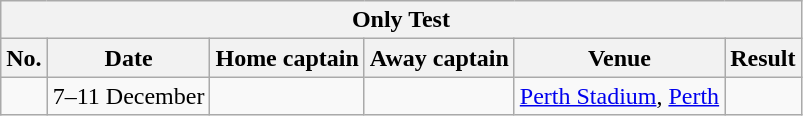<table class="wikitable">
<tr>
<th colspan="9">Only Test</th>
</tr>
<tr>
<th>No.</th>
<th>Date</th>
<th>Home captain</th>
<th>Away captain</th>
<th>Venue</th>
<th>Result</th>
</tr>
<tr>
<td></td>
<td>7–11 December</td>
<td></td>
<td></td>
<td><a href='#'>Perth Stadium</a>, <a href='#'>Perth</a></td>
<td></td>
</tr>
</table>
